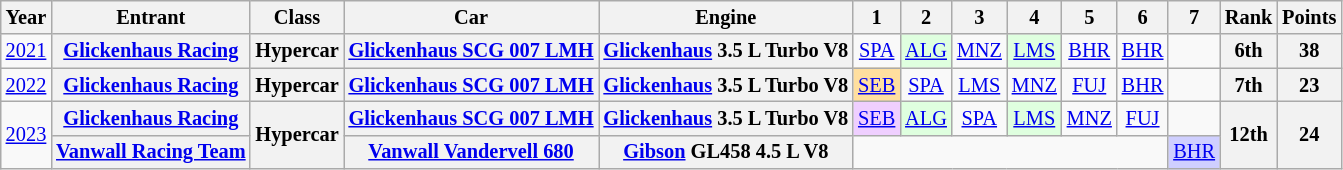<table class="wikitable" style="text-align:center; font-size:85%">
<tr>
<th>Year</th>
<th>Entrant</th>
<th>Class</th>
<th>Car</th>
<th>Engine</th>
<th>1</th>
<th>2</th>
<th>3</th>
<th>4</th>
<th>5</th>
<th>6</th>
<th>7</th>
<th>Rank</th>
<th>Points</th>
</tr>
<tr>
<td><a href='#'>2021</a></td>
<th nowrap><a href='#'>Glickenhaus Racing</a></th>
<th>Hypercar</th>
<th nowrap><a href='#'>Glickenhaus SCG 007 LMH</a></th>
<th nowrap><a href='#'>Glickenhaus</a> 3.5 L Turbo V8</th>
<td><a href='#'>SPA</a></td>
<td style="background:#DFFFDF;"><a href='#'>ALG</a><br></td>
<td><a href='#'>MNZ</a></td>
<td style="background:#DFFFDF;"><a href='#'>LMS</a><br></td>
<td><a href='#'>BHR</a></td>
<td><a href='#'>BHR</a></td>
<td></td>
<th>6th</th>
<th>38</th>
</tr>
<tr>
<td><a href='#'>2022</a></td>
<th nowrap><a href='#'>Glickenhaus Racing</a></th>
<th>Hypercar</th>
<th nowrap><a href='#'>Glickenhaus SCG 007 LMH</a></th>
<th nowrap><a href='#'>Glickenhaus</a> 3.5 L Turbo V8</th>
<td style="background:#FFDF9F;"><a href='#'>SEB</a><br></td>
<td><a href='#'>SPA</a></td>
<td><a href='#'>LMS</a></td>
<td><a href='#'>MNZ</a></td>
<td><a href='#'>FUJ</a></td>
<td><a href='#'>BHR</a></td>
<td></td>
<th>7th</th>
<th>23</th>
</tr>
<tr>
<td rowspan="2"><a href='#'>2023</a></td>
<th nowrap><a href='#'>Glickenhaus Racing</a></th>
<th rowspan="2">Hypercar</th>
<th nowrap><a href='#'>Glickenhaus SCG 007 LMH</a></th>
<th nowrap><a href='#'>Glickenhaus</a> 3.5 L Turbo V8</th>
<td style="background:#EFCFFF;"><a href='#'>SEB</a><br></td>
<td style="background:#DFFFDF;"><a href='#'>ALG</a><br></td>
<td><a href='#'>SPA</a></td>
<td style="background:#DFFFDF;"><a href='#'>LMS</a><br></td>
<td><a href='#'>MNZ</a></td>
<td><a href='#'>FUJ</a></td>
<td></td>
<th rowspan="2">12th</th>
<th rowspan="2">24</th>
</tr>
<tr>
<th nowrap><a href='#'>Vanwall Racing Team</a></th>
<th nowrap><a href='#'>Vanwall Vandervell 680</a></th>
<th nowrap><a href='#'>Gibson</a> GL458 4.5 L V8</th>
<td colspan=6></td>
<td style="background:#CFCFFF;"><a href='#'>BHR</a><br></td>
</tr>
</table>
